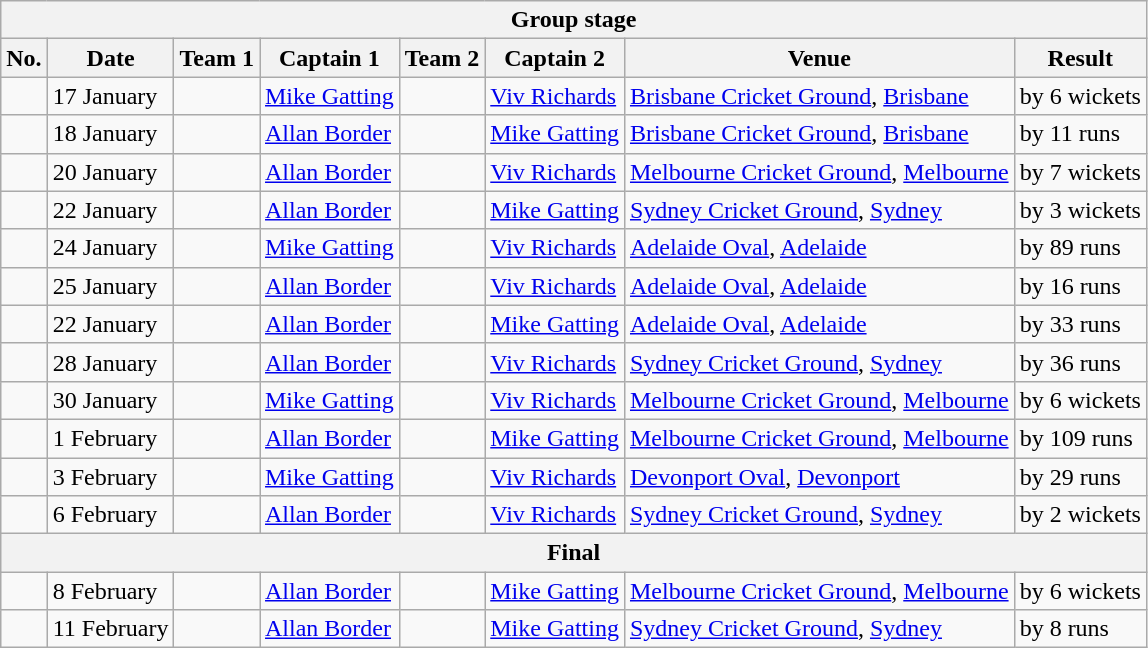<table class="wikitable">
<tr>
<th colspan="9">Group stage</th>
</tr>
<tr>
<th>No.</th>
<th>Date</th>
<th>Team 1</th>
<th>Captain 1</th>
<th>Team 2</th>
<th>Captain 2</th>
<th>Venue</th>
<th>Result</th>
</tr>
<tr>
<td></td>
<td>17 January</td>
<td></td>
<td><a href='#'>Mike Gatting</a></td>
<td></td>
<td><a href='#'>Viv Richards</a></td>
<td><a href='#'>Brisbane Cricket Ground</a>, <a href='#'>Brisbane</a></td>
<td> by 6 wickets</td>
</tr>
<tr>
<td></td>
<td>18 January</td>
<td></td>
<td><a href='#'>Allan Border</a></td>
<td></td>
<td><a href='#'>Mike Gatting</a></td>
<td><a href='#'>Brisbane Cricket Ground</a>, <a href='#'>Brisbane</a></td>
<td> by 11 runs</td>
</tr>
<tr>
<td></td>
<td>20 January</td>
<td></td>
<td><a href='#'>Allan Border</a></td>
<td></td>
<td><a href='#'>Viv Richards</a></td>
<td><a href='#'>Melbourne Cricket Ground</a>, <a href='#'>Melbourne</a></td>
<td> by 7 wickets</td>
</tr>
<tr>
<td></td>
<td>22 January</td>
<td></td>
<td><a href='#'>Allan Border</a></td>
<td></td>
<td><a href='#'>Mike Gatting</a></td>
<td><a href='#'>Sydney Cricket Ground</a>, <a href='#'>Sydney</a></td>
<td> by 3 wickets</td>
</tr>
<tr>
<td></td>
<td>24 January</td>
<td></td>
<td><a href='#'>Mike Gatting</a></td>
<td></td>
<td><a href='#'>Viv Richards</a></td>
<td><a href='#'>Adelaide Oval</a>, <a href='#'>Adelaide</a></td>
<td> by 89 runs</td>
</tr>
<tr>
<td></td>
<td>25 January</td>
<td></td>
<td><a href='#'>Allan Border</a></td>
<td></td>
<td><a href='#'>Viv Richards</a></td>
<td><a href='#'>Adelaide Oval</a>, <a href='#'>Adelaide</a></td>
<td> by 16 runs</td>
</tr>
<tr>
<td></td>
<td>22 January</td>
<td></td>
<td><a href='#'>Allan Border</a></td>
<td></td>
<td><a href='#'>Mike Gatting</a></td>
<td><a href='#'>Adelaide Oval</a>, <a href='#'>Adelaide</a></td>
<td> by 33 runs</td>
</tr>
<tr>
<td></td>
<td>28 January</td>
<td></td>
<td><a href='#'>Allan Border</a></td>
<td></td>
<td><a href='#'>Viv Richards</a></td>
<td><a href='#'>Sydney Cricket Ground</a>, <a href='#'>Sydney</a></td>
<td> by 36 runs</td>
</tr>
<tr>
<td></td>
<td>30 January</td>
<td></td>
<td><a href='#'>Mike Gatting</a></td>
<td></td>
<td><a href='#'>Viv Richards</a></td>
<td><a href='#'>Melbourne Cricket Ground</a>, <a href='#'>Melbourne</a></td>
<td> by 6 wickets</td>
</tr>
<tr>
<td></td>
<td>1 February</td>
<td></td>
<td><a href='#'>Allan Border</a></td>
<td></td>
<td><a href='#'>Mike Gatting</a></td>
<td><a href='#'>Melbourne Cricket Ground</a>, <a href='#'>Melbourne</a></td>
<td> by 109 runs</td>
</tr>
<tr>
<td></td>
<td>3 February</td>
<td></td>
<td><a href='#'>Mike Gatting</a></td>
<td></td>
<td><a href='#'>Viv Richards</a></td>
<td><a href='#'>Devonport Oval</a>, <a href='#'>Devonport</a></td>
<td> by 29 runs</td>
</tr>
<tr>
<td></td>
<td>6 February</td>
<td></td>
<td><a href='#'>Allan Border</a></td>
<td></td>
<td><a href='#'>Viv Richards</a></td>
<td><a href='#'>Sydney Cricket Ground</a>, <a href='#'>Sydney</a></td>
<td> by 2 wickets</td>
</tr>
<tr>
<th colspan="9">Final</th>
</tr>
<tr>
<td></td>
<td>8 February</td>
<td></td>
<td><a href='#'>Allan Border</a></td>
<td></td>
<td><a href='#'>Mike Gatting</a></td>
<td><a href='#'>Melbourne Cricket Ground</a>, <a href='#'>Melbourne</a></td>
<td> by 6 wickets</td>
</tr>
<tr>
<td></td>
<td>11 February</td>
<td></td>
<td><a href='#'>Allan Border</a></td>
<td></td>
<td><a href='#'>Mike Gatting</a></td>
<td><a href='#'>Sydney Cricket Ground</a>, <a href='#'>Sydney</a></td>
<td> by 8 runs</td>
</tr>
</table>
